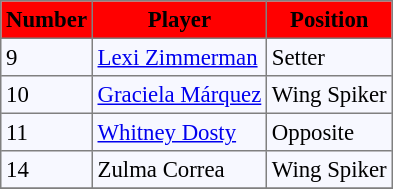<table bgcolor="#f7f8ff" cellpadding="3" cellspacing="0" border="1" style="font-size: 95%; border: gray solid 1px; border-collapse: collapse;">
<tr bgcolor="#ff0000">
<td align=center><strong>Number</strong></td>
<td align=center><strong>Player</strong></td>
<td align=center><strong>Position</strong></td>
</tr>
<tr align="left">
<td>9</td>
<td> <a href='#'>Lexi Zimmerman</a></td>
<td>Setter</td>
</tr>
<tr align="left">
<td>10</td>
<td> <a href='#'>Graciela Márquez</a></td>
<td>Wing Spiker</td>
</tr>
<tr align="left">
<td>11</td>
<td> <a href='#'>Whitney Dosty</a></td>
<td>Opposite</td>
</tr>
<tr align="left">
<td>14</td>
<td> Zulma Correa</td>
<td>Wing Spiker</td>
</tr>
<tr align="left">
</tr>
</table>
